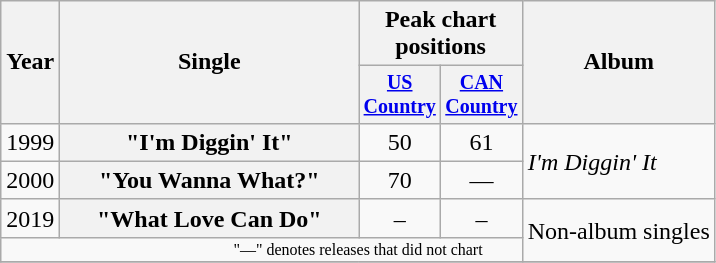<table class="wikitable plainrowheaders" style="text-align:center;">
<tr>
<th rowspan="2">Year</th>
<th rowspan="2" style="width:12em;">Single</th>
<th colspan="2">Peak chart<br>positions</th>
<th rowspan="2">Album</th>
</tr>
<tr style="font-size:smaller;">
<th width="45"><a href='#'>US Country</a></th>
<th width="45"><a href='#'>CAN Country</a></th>
</tr>
<tr>
<td>1999</td>
<th scope="row">"I'm Diggin' It"</th>
<td>50</td>
<td>61</td>
<td align="left" rowspan="2"><em>I'm Diggin' It</em></td>
</tr>
<tr>
<td>2000</td>
<th scope="row">"You Wanna What?"</th>
<td>70</td>
<td>—</td>
</tr>
<tr>
<td>2019</td>
<th scope="row">"What Love Can Do"</th>
<td>–</td>
<td>–</td>
<td align="left" rowspan="2">Non-album singles</td>
</tr>
<tr>
<td colspan="5" style="font-size:8pt">"—" denotes releases that did not chart</td>
</tr>
<tr>
</tr>
</table>
